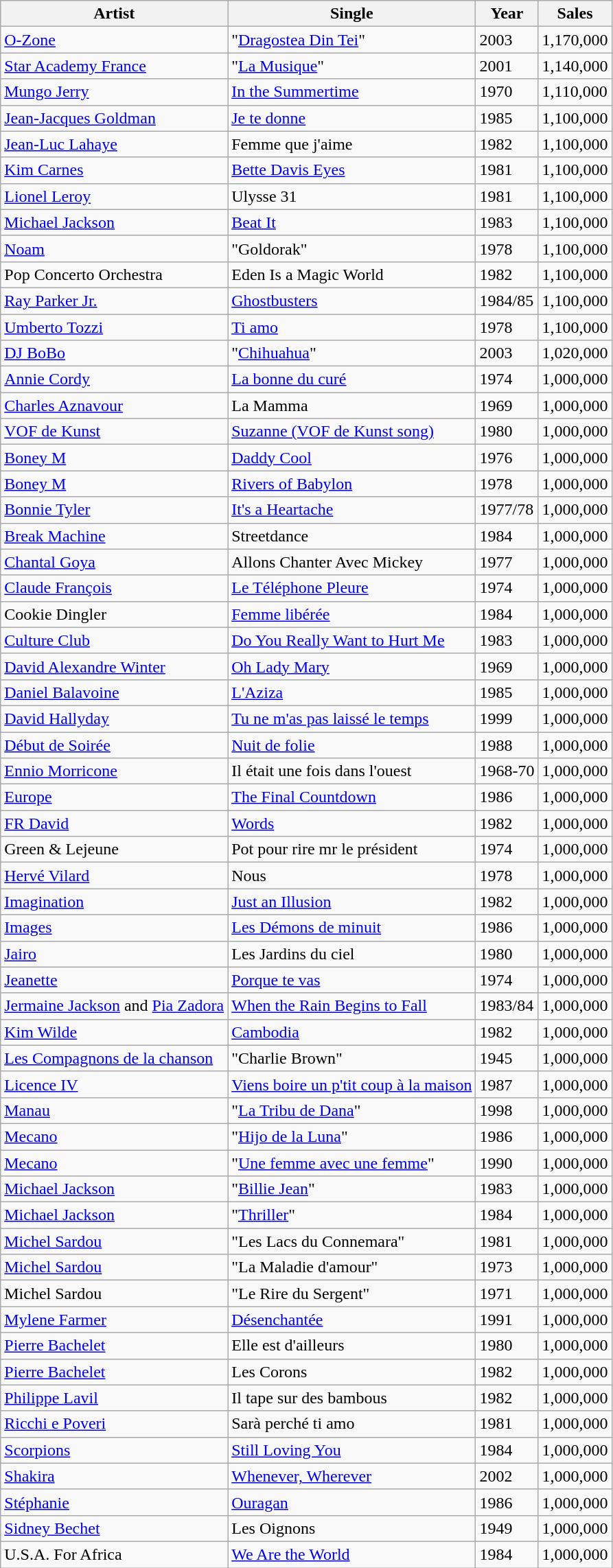<table class="wikitable sortable">
<tr>
<th>Artist</th>
<th>Single</th>
<th>Year</th>
<th>Sales</th>
</tr>
<tr>
<td><a href='#'>O-Zone</a></td>
<td>"<a href='#'>Dragostea Din Tei</a>"</td>
<td>2003</td>
<td>1,170,000</td>
</tr>
<tr>
<td><a href='#'>Star Academy France</a></td>
<td>"<a href='#'>La Musique</a>"</td>
<td>2001</td>
<td>1,140,000</td>
</tr>
<tr>
<td><a href='#'>Mungo Jerry</a></td>
<td><a href='#'>In the Summertime</a></td>
<td>1970</td>
<td>1,110,000</td>
</tr>
<tr>
<td><a href='#'>Jean-Jacques Goldman</a></td>
<td><a href='#'>Je te donne</a></td>
<td>1985</td>
<td>1,100,000</td>
</tr>
<tr>
<td><a href='#'>Jean-Luc Lahaye</a></td>
<td>Femme que j'aime</td>
<td>1982</td>
<td>1,100,000</td>
</tr>
<tr>
<td><a href='#'>Kim Carnes</a></td>
<td><a href='#'>Bette Davis Eyes</a></td>
<td>1981</td>
<td>1,100,000</td>
</tr>
<tr>
<td><a href='#'>Lionel Leroy</a></td>
<td>Ulysse 31</td>
<td>1981</td>
<td>1,100,000</td>
</tr>
<tr>
<td><a href='#'>Michael Jackson</a></td>
<td><a href='#'>Beat It</a></td>
<td>1983</td>
<td>1,100,000</td>
</tr>
<tr>
<td><a href='#'>Noam</a></td>
<td>"Goldorak"</td>
<td>1978</td>
<td>1,100,000</td>
</tr>
<tr>
<td>Pop Concerto Orchestra</td>
<td>Eden Is a Magic World</td>
<td>1982</td>
<td>1,100,000</td>
</tr>
<tr>
<td><a href='#'>Ray Parker Jr.</a></td>
<td><a href='#'>Ghostbusters</a></td>
<td>1984/85</td>
<td>1,100,000</td>
</tr>
<tr>
<td><a href='#'>Umberto Tozzi</a></td>
<td><a href='#'>Ti amo</a></td>
<td>1978</td>
<td>1,100,000</td>
</tr>
<tr>
<td><a href='#'>DJ BoBo</a></td>
<td>"<a href='#'>Chihuahua</a>"</td>
<td>2003</td>
<td>1,020,000</td>
</tr>
<tr>
<td><a href='#'>Annie Cordy</a></td>
<td><a href='#'>La bonne du curé</a></td>
<td>1974</td>
<td>1,000,000</td>
</tr>
<tr>
<td><a href='#'>Charles Aznavour</a></td>
<td>La Mamma</td>
<td>1969</td>
<td>1,000,000</td>
</tr>
<tr>
<td><a href='#'>VOF de Kunst</a></td>
<td><a href='#'>Suzanne (VOF de Kunst song)</a></td>
<td>1980</td>
<td>1,000,000</td>
</tr>
<tr>
<td><a href='#'>Boney M</a></td>
<td><a href='#'>Daddy Cool</a></td>
<td>1976</td>
<td>1,000,000</td>
</tr>
<tr>
<td><a href='#'>Boney M</a></td>
<td><a href='#'>Rivers of Babylon</a></td>
<td>1978</td>
<td>1,000,000</td>
</tr>
<tr>
<td><a href='#'>Bonnie Tyler</a></td>
<td><a href='#'>It's a Heartache</a></td>
<td>1977/78</td>
<td>1,000,000</td>
</tr>
<tr>
<td><a href='#'>Break Machine</a></td>
<td>Streetdance</td>
<td>1984</td>
<td>1,000,000</td>
</tr>
<tr>
<td><a href='#'>Chantal Goya</a></td>
<td>Allons Chanter Avec Mickey</td>
<td>1977</td>
<td>1,000,000</td>
</tr>
<tr>
<td><a href='#'>Claude François</a></td>
<td><a href='#'>Le Téléphone Pleure</a></td>
<td>1974</td>
<td>1,000,000</td>
</tr>
<tr>
<td>Cookie Dingler</td>
<td><a href='#'>Femme libérée</a></td>
<td>1984</td>
<td>1,000,000</td>
</tr>
<tr>
<td><a href='#'>Culture Club</a></td>
<td><a href='#'>Do You Really Want to Hurt Me</a></td>
<td>1983</td>
<td>1,000,000</td>
</tr>
<tr>
<td><a href='#'>David Alexandre Winter</a></td>
<td><a href='#'>Oh Lady Mary</a></td>
<td>1969</td>
<td>1,000,000</td>
</tr>
<tr>
<td><a href='#'>Daniel Balavoine</a></td>
<td><a href='#'>L'Aziza</a></td>
<td>1985</td>
<td>1,000,000</td>
</tr>
<tr>
<td><a href='#'>David Hallyday</a></td>
<td><a href='#'>Tu ne m'as pas laissé le temps</a></td>
<td>1999</td>
<td>1,000,000</td>
</tr>
<tr>
<td><a href='#'>Début de Soirée</a></td>
<td><a href='#'>Nuit de folie</a></td>
<td>1988</td>
<td>1,000,000</td>
</tr>
<tr>
<td><a href='#'>Ennio Morricone</a></td>
<td>Il était une fois dans l'ouest</td>
<td>1968-70</td>
<td>1,000,000</td>
</tr>
<tr>
<td><a href='#'>Europe</a></td>
<td><a href='#'>The Final Countdown</a></td>
<td>1986</td>
<td>1,000,000</td>
</tr>
<tr>
<td><a href='#'>FR David</a></td>
<td><a href='#'>Words</a></td>
<td>1982</td>
<td>1,000,000</td>
</tr>
<tr>
<td>Green & Lejeune</td>
<td>Pot pour rire mr le président</td>
<td>1974</td>
<td>1,000,000</td>
</tr>
<tr>
<td><a href='#'>Hervé Vilard</a></td>
<td>Nous</td>
<td>1978</td>
<td>1,000,000</td>
</tr>
<tr>
<td><a href='#'>Imagination</a></td>
<td><a href='#'>Just an Illusion</a></td>
<td>1982</td>
<td>1,000,000</td>
</tr>
<tr>
<td><a href='#'>Images</a></td>
<td><a href='#'>Les Démons de minuit</a></td>
<td>1986</td>
<td>1,000,000</td>
</tr>
<tr>
<td><a href='#'>Jairo</a></td>
<td>Les Jardins du ciel</td>
<td>1980</td>
<td>1,000,000</td>
</tr>
<tr>
<td><a href='#'>Jeanette</a></td>
<td><a href='#'>Porque te vas</a></td>
<td>1974</td>
<td>1,000,000</td>
</tr>
<tr>
<td><a href='#'>Jermaine Jackson</a> and <a href='#'>Pia Zadora</a></td>
<td><a href='#'>When the Rain Begins to Fall</a></td>
<td>1983/84</td>
<td>1,000,000</td>
</tr>
<tr>
<td><a href='#'>Kim Wilde</a></td>
<td><a href='#'>Cambodia</a></td>
<td>1982</td>
<td>1,000,000</td>
</tr>
<tr>
<td><a href='#'>Les Compagnons de la chanson</a></td>
<td>"Charlie Brown"</td>
<td>1945</td>
<td>1,000,000</td>
</tr>
<tr>
<td><a href='#'>Licence IV</a></td>
<td><a href='#'>Viens boire un p'tit coup à la maison</a></td>
<td>1987</td>
<td>1,000,000</td>
</tr>
<tr>
<td><a href='#'>Manau</a></td>
<td>"<a href='#'>La Tribu de Dana</a>"</td>
<td>1998</td>
<td>1,000,000</td>
</tr>
<tr>
<td><a href='#'>Mecano</a></td>
<td>"<a href='#'>Hijo de la Luna</a>"</td>
<td>1986</td>
<td>1,000,000</td>
</tr>
<tr>
<td><a href='#'>Mecano</a></td>
<td>"<a href='#'>Une femme avec une femme</a>"</td>
<td>1990</td>
<td>1,000,000</td>
</tr>
<tr>
<td><a href='#'>Michael Jackson</a></td>
<td>"<a href='#'>Billie Jean</a>"</td>
<td>1983</td>
<td>1,000,000</td>
</tr>
<tr>
<td><a href='#'>Michael Jackson</a></td>
<td>"<a href='#'>Thriller</a>"</td>
<td>1984</td>
<td>1,000,000</td>
</tr>
<tr>
<td><a href='#'>Michel Sardou</a></td>
<td>"Les Lacs du Connemara"</td>
<td>1981</td>
<td>1,000,000</td>
</tr>
<tr>
<td><a href='#'>Michel Sardou</a></td>
<td>"La Maladie d'amour"</td>
<td>1973</td>
<td>1,000,000</td>
</tr>
<tr>
<td>Michel Sardou</td>
<td>"Le Rire du Sergent"</td>
<td>1971</td>
<td>1,000,000</td>
</tr>
<tr>
<td><a href='#'>Mylene Farmer</a></td>
<td><a href='#'>Désenchantée</a></td>
<td>1991</td>
<td>1,000,000</td>
</tr>
<tr>
<td><a href='#'>Pierre Bachelet</a></td>
<td>Elle est d'ailleurs</td>
<td>1980</td>
<td>1,000,000</td>
</tr>
<tr>
<td><a href='#'>Pierre Bachelet</a></td>
<td>Les Corons</td>
<td>1982</td>
<td>1,000,000</td>
</tr>
<tr>
<td><a href='#'>Philippe Lavil</a></td>
<td>Il tape sur des bambous</td>
<td>1982</td>
<td>1,000,000</td>
</tr>
<tr>
<td><a href='#'>Ricchi e Poveri</a></td>
<td>Sarà perché ti amo</td>
<td>1981</td>
<td>1,000,000</td>
</tr>
<tr>
<td><a href='#'>Scorpions</a></td>
<td><a href='#'>Still Loving You</a></td>
<td>1984</td>
<td>1,000,000</td>
</tr>
<tr>
<td><a href='#'>Shakira</a></td>
<td><a href='#'>Whenever, Wherever</a></td>
<td>2002</td>
<td>1,000,000</td>
</tr>
<tr>
<td><a href='#'>Stéphanie</a></td>
<td><a href='#'>Ouragan</a></td>
<td>1986</td>
<td>1,000,000</td>
</tr>
<tr>
<td><a href='#'>Sidney Bechet</a></td>
<td>Les Oignons</td>
<td>1949</td>
<td>1,000,000</td>
</tr>
<tr>
<td>U.S.A. For Africa</td>
<td><a href='#'>We Are the World</a></td>
<td>1984</td>
<td>1,000,000</td>
</tr>
</table>
